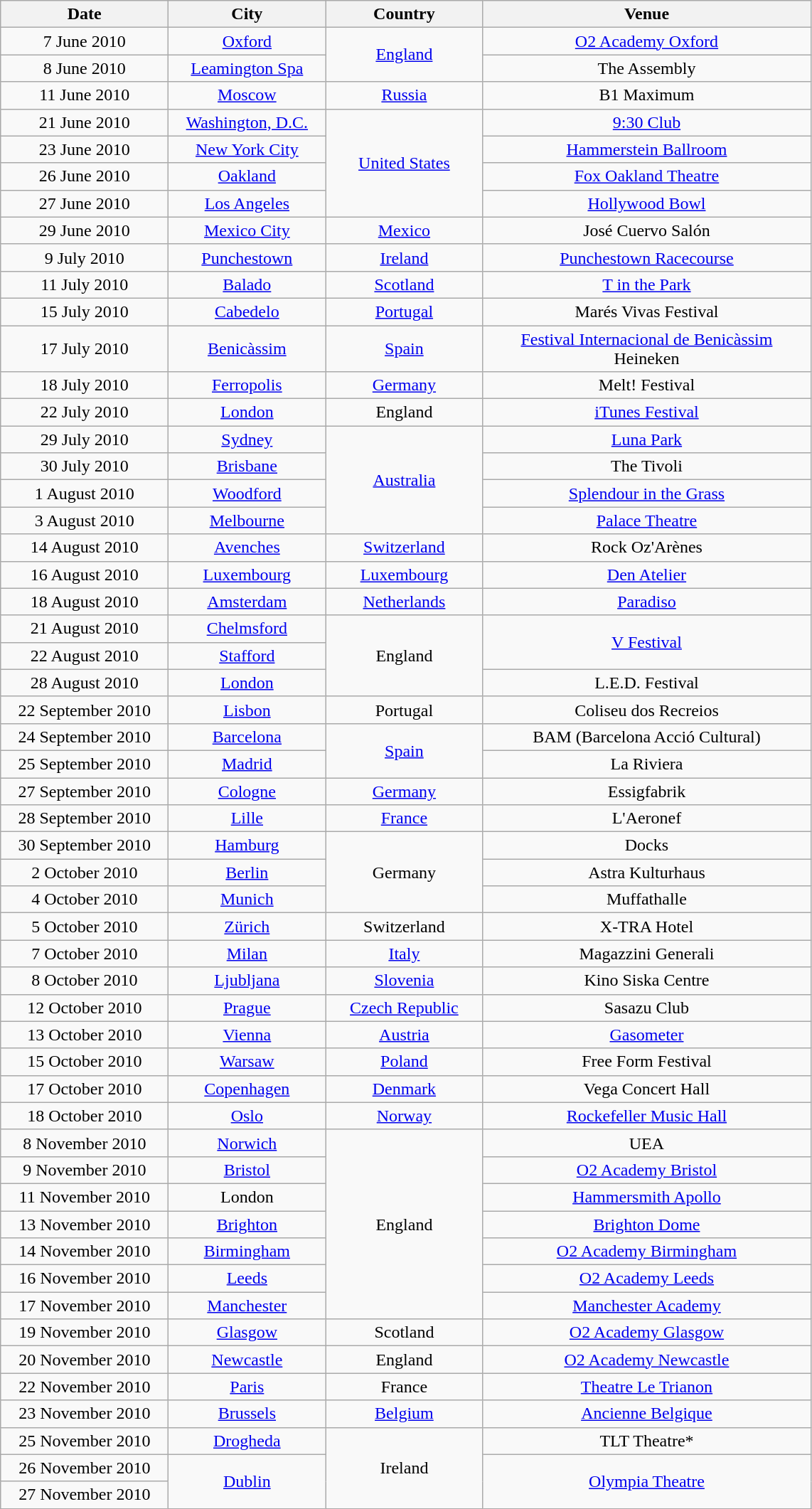<table class="wikitable" style="text-align:center;">
<tr>
<th style="width:150px;">Date</th>
<th style="width:140px;">City</th>
<th style="width:140px;">Country</th>
<th style="width:300px;">Venue</th>
</tr>
<tr>
<td>7 June 2010</td>
<td><a href='#'>Oxford</a></td>
<td rowspan="2"><a href='#'>England</a></td>
<td><a href='#'>O2 Academy Oxford</a></td>
</tr>
<tr>
<td>8 June 2010</td>
<td><a href='#'>Leamington Spa</a></td>
<td>The Assembly</td>
</tr>
<tr>
<td>11 June 2010</td>
<td><a href='#'>Moscow</a></td>
<td><a href='#'>Russia</a></td>
<td>B1 Maximum</td>
</tr>
<tr>
<td>21 June 2010</td>
<td><a href='#'>Washington, D.C.</a></td>
<td rowspan="4"><a href='#'>United States</a></td>
<td><a href='#'>9:30 Club</a></td>
</tr>
<tr>
<td>23 June 2010</td>
<td><a href='#'>New York City</a></td>
<td><a href='#'>Hammerstein Ballroom</a></td>
</tr>
<tr>
<td>26 June 2010</td>
<td><a href='#'>Oakland</a></td>
<td><a href='#'>Fox Oakland Theatre</a></td>
</tr>
<tr>
<td>27 June 2010</td>
<td><a href='#'>Los Angeles</a></td>
<td><a href='#'>Hollywood Bowl</a></td>
</tr>
<tr>
<td>29 June 2010</td>
<td><a href='#'>Mexico City</a></td>
<td><a href='#'>Mexico</a></td>
<td>José Cuervo Salón</td>
</tr>
<tr>
<td>9 July 2010</td>
<td><a href='#'>Punchestown</a></td>
<td><a href='#'>Ireland</a></td>
<td><a href='#'>Punchestown Racecourse</a></td>
</tr>
<tr>
<td>11 July 2010</td>
<td><a href='#'>Balado</a></td>
<td><a href='#'>Scotland</a></td>
<td><a href='#'>T in the Park</a></td>
</tr>
<tr>
<td>15 July 2010</td>
<td><a href='#'>Cabedelo</a></td>
<td><a href='#'>Portugal</a></td>
<td>Marés Vivas Festival</td>
</tr>
<tr>
<td>17 July 2010</td>
<td><a href='#'>Benicàssim</a></td>
<td><a href='#'>Spain</a></td>
<td><a href='#'>Festival Internacional de Benicàssim</a> Heineken</td>
</tr>
<tr>
<td>18 July 2010</td>
<td><a href='#'>Ferropolis</a></td>
<td><a href='#'>Germany</a></td>
<td>Melt! Festival</td>
</tr>
<tr>
<td>22 July 2010</td>
<td><a href='#'>London</a></td>
<td>England</td>
<td><a href='#'>iTunes Festival</a></td>
</tr>
<tr>
<td>29 July 2010</td>
<td><a href='#'>Sydney</a></td>
<td rowspan="4"><a href='#'>Australia</a></td>
<td><a href='#'>Luna Park</a></td>
</tr>
<tr>
<td>30 July 2010</td>
<td><a href='#'>Brisbane</a></td>
<td>The Tivoli</td>
</tr>
<tr>
<td>1 August 2010</td>
<td><a href='#'>Woodford</a></td>
<td><a href='#'>Splendour in the Grass</a></td>
</tr>
<tr>
<td>3 August 2010</td>
<td><a href='#'>Melbourne</a></td>
<td><a href='#'>Palace Theatre</a></td>
</tr>
<tr>
<td>14 August 2010</td>
<td><a href='#'>Avenches</a></td>
<td><a href='#'>Switzerland</a></td>
<td>Rock Oz'Arènes</td>
</tr>
<tr>
<td>16 August 2010</td>
<td><a href='#'>Luxembourg</a></td>
<td><a href='#'>Luxembourg</a></td>
<td><a href='#'>Den Atelier</a></td>
</tr>
<tr>
<td>18 August 2010</td>
<td><a href='#'>Amsterdam</a></td>
<td><a href='#'>Netherlands</a></td>
<td><a href='#'>Paradiso</a></td>
</tr>
<tr>
<td>21 August 2010</td>
<td><a href='#'>Chelmsford</a></td>
<td rowspan="3">England</td>
<td rowspan="2"><a href='#'>V Festival</a></td>
</tr>
<tr>
<td>22 August 2010</td>
<td><a href='#'>Stafford</a></td>
</tr>
<tr>
<td>28 August 2010</td>
<td><a href='#'>London</a></td>
<td>L.E.D. Festival</td>
</tr>
<tr>
<td>22 September 2010</td>
<td><a href='#'>Lisbon</a></td>
<td>Portugal</td>
<td>Coliseu dos Recreios</td>
</tr>
<tr>
<td>24 September 2010</td>
<td><a href='#'>Barcelona</a></td>
<td rowspan="2"><a href='#'>Spain</a></td>
<td>BAM (Barcelona Acció Cultural)</td>
</tr>
<tr>
<td>25 September 2010</td>
<td><a href='#'>Madrid</a></td>
<td>La Riviera</td>
</tr>
<tr>
<td>27 September 2010</td>
<td><a href='#'>Cologne</a></td>
<td><a href='#'>Germany</a></td>
<td>Essigfabrik</td>
</tr>
<tr>
<td>28 September 2010</td>
<td><a href='#'>Lille</a></td>
<td><a href='#'>France</a></td>
<td>L'Aeronef</td>
</tr>
<tr>
<td>30 September 2010</td>
<td><a href='#'>Hamburg</a></td>
<td rowspan="3">Germany</td>
<td>Docks</td>
</tr>
<tr>
<td>2 October 2010</td>
<td><a href='#'>Berlin</a></td>
<td>Astra Kulturhaus</td>
</tr>
<tr>
<td>4 October 2010</td>
<td><a href='#'>Munich</a></td>
<td>Muffathalle</td>
</tr>
<tr>
<td>5 October 2010</td>
<td><a href='#'>Zürich</a></td>
<td>Switzerland</td>
<td>X-TRA Hotel</td>
</tr>
<tr>
<td>7 October 2010</td>
<td><a href='#'>Milan</a></td>
<td><a href='#'>Italy</a></td>
<td>Magazzini Generali</td>
</tr>
<tr>
<td>8 October 2010</td>
<td><a href='#'>Ljubljana</a></td>
<td><a href='#'>Slovenia</a></td>
<td>Kino Siska Centre</td>
</tr>
<tr>
<td>12 October 2010</td>
<td><a href='#'>Prague</a></td>
<td><a href='#'>Czech Republic</a></td>
<td>Sasazu Club</td>
</tr>
<tr>
<td>13 October 2010</td>
<td><a href='#'>Vienna</a></td>
<td><a href='#'>Austria</a></td>
<td><a href='#'>Gasometer</a></td>
</tr>
<tr>
<td>15 October 2010</td>
<td><a href='#'>Warsaw</a></td>
<td><a href='#'>Poland</a></td>
<td>Free Form Festival</td>
</tr>
<tr>
<td>17 October 2010</td>
<td><a href='#'>Copenhagen</a></td>
<td><a href='#'>Denmark</a></td>
<td>Vega Concert Hall</td>
</tr>
<tr>
<td>18 October 2010</td>
<td><a href='#'>Oslo</a></td>
<td><a href='#'>Norway</a></td>
<td><a href='#'>Rockefeller Music Hall</a></td>
</tr>
<tr>
<td>8 November 2010</td>
<td><a href='#'>Norwich</a></td>
<td rowspan="7">England</td>
<td>UEA</td>
</tr>
<tr>
<td>9 November 2010</td>
<td><a href='#'>Bristol</a></td>
<td><a href='#'>O2 Academy Bristol</a></td>
</tr>
<tr>
<td>11 November 2010</td>
<td>London</td>
<td><a href='#'>Hammersmith Apollo</a></td>
</tr>
<tr>
<td>13 November 2010</td>
<td><a href='#'>Brighton</a></td>
<td><a href='#'>Brighton Dome</a></td>
</tr>
<tr>
<td>14 November 2010</td>
<td><a href='#'>Birmingham</a></td>
<td><a href='#'>O2 Academy Birmingham</a></td>
</tr>
<tr>
<td>16 November 2010</td>
<td><a href='#'>Leeds</a></td>
<td><a href='#'>O2 Academy Leeds</a></td>
</tr>
<tr>
<td>17 November 2010</td>
<td><a href='#'>Manchester</a></td>
<td><a href='#'>Manchester Academy</a></td>
</tr>
<tr>
<td>19 November 2010</td>
<td><a href='#'>Glasgow</a></td>
<td>Scotland</td>
<td><a href='#'>O2 Academy Glasgow</a></td>
</tr>
<tr>
<td>20 November 2010</td>
<td><a href='#'>Newcastle</a></td>
<td>England</td>
<td><a href='#'>O2 Academy Newcastle</a></td>
</tr>
<tr>
<td>22 November 2010</td>
<td><a href='#'>Paris</a></td>
<td>France</td>
<td><a href='#'>Theatre Le Trianon</a></td>
</tr>
<tr>
<td>23 November 2010</td>
<td><a href='#'>Brussels</a></td>
<td><a href='#'>Belgium</a></td>
<td><a href='#'>Ancienne Belgique</a></td>
</tr>
<tr>
<td>25 November 2010</td>
<td><a href='#'>Drogheda</a></td>
<td rowspan=3>Ireland</td>
<td>TLT Theatre*</td>
</tr>
<tr>
<td>26 November 2010</td>
<td rowspan="2"><a href='#'>Dublin</a></td>
<td rowspan="2"><a href='#'>Olympia Theatre</a></td>
</tr>
<tr>
<td>27 November 2010</td>
</tr>
</table>
